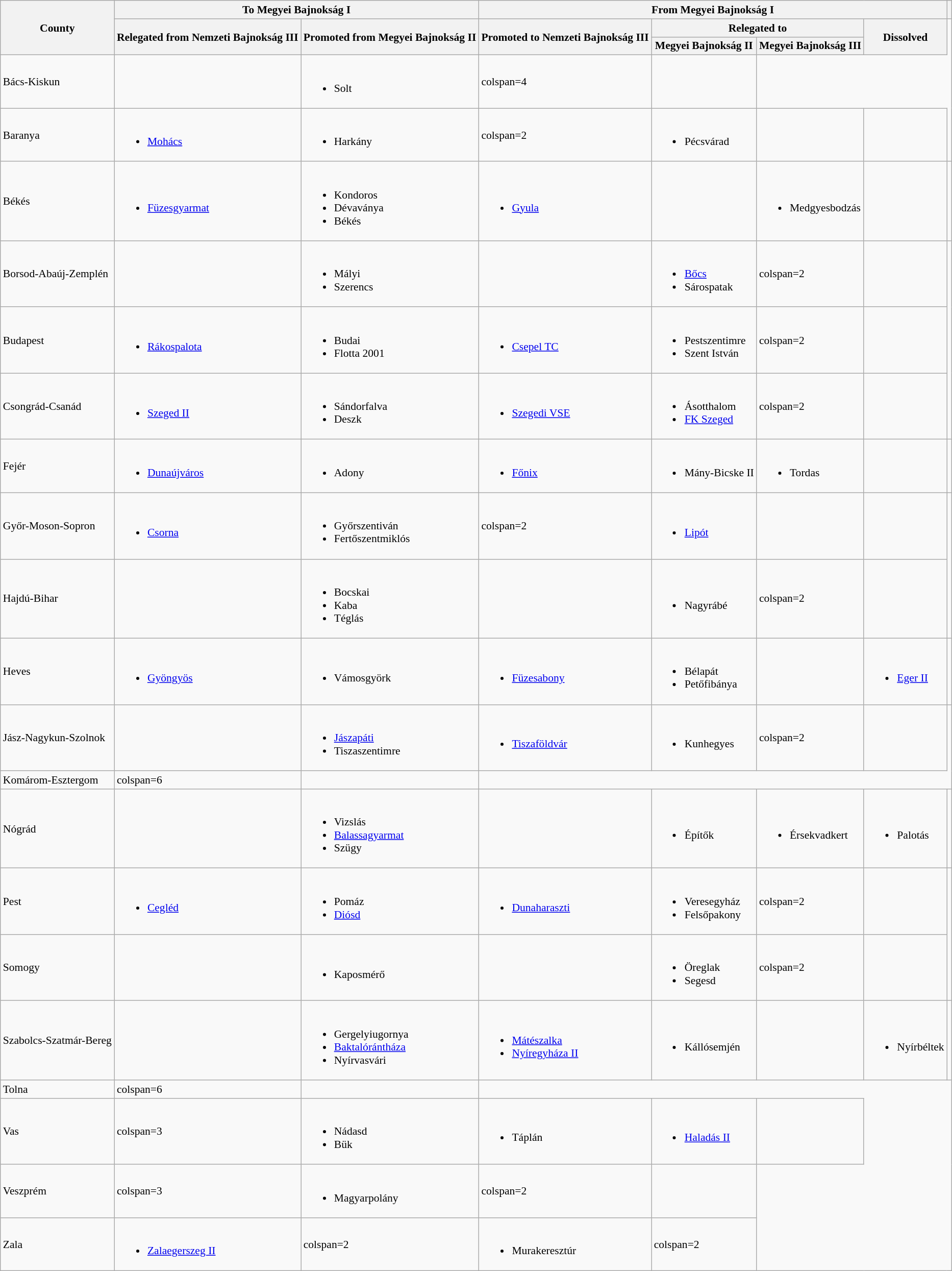<table class="wikitable"  style="font-size:90%">
<tr>
<th rowspan="3">County</th>
<th colspan="2">To Megyei Bajnokság I</th>
<th colspan="4">From Megyei Bajnokság I</th>
<th></th>
</tr>
<tr>
<th rowspan="2">Relegated from Nemzeti Bajnokság III</th>
<th rowspan="2">Promoted from Megyei Bajnokság II</th>
<th rowspan="2">Promoted to Nemzeti Bajnokság III</th>
<th colspan="2">Relegated to</th>
<th rowspan="2">Dissolved</th>
</tr>
<tr>
<th>Megyei Bajnokság II</th>
<th>Megyei Bajnokság III</th>
</tr>
<tr>
<td>Bács-Kiskun</td>
<td></td>
<td><br><ul><li>Solt</li></ul></td>
<td>colspan=4 </td>
<td></td>
</tr>
<tr>
<td>Baranya</td>
<td><br><ul><li><a href='#'>Mohács</a></li></ul></td>
<td><br><ul><li>Harkány</li></ul></td>
<td>colspan=2 </td>
<td><br><ul><li>Pécsvárad</li></ul></td>
<td></td>
<td></td>
</tr>
<tr>
<td>Békés</td>
<td><br><ul><li><a href='#'>Füzesgyarmat</a></li></ul></td>
<td><br><ul><li>Kondoros</li><li>Dévaványa</li><li>Békés</li></ul></td>
<td><br><ul><li><a href='#'>Gyula</a></li></ul></td>
<td></td>
<td><br><ul><li>Medgyesbodzás</li></ul></td>
<td></td>
<td></td>
</tr>
<tr>
<td>Borsod-Abaúj-Zemplén</td>
<td></td>
<td><br><ul><li>Mályi</li><li>Szerencs</li></ul></td>
<td></td>
<td><br><ul><li><a href='#'>Bőcs</a></li><li>Sárospatak</li></ul></td>
<td>colspan=2 </td>
<td></td>
</tr>
<tr>
<td>Budapest</td>
<td><br><ul><li><a href='#'>Rákospalota</a></li></ul></td>
<td><br><ul><li>Budai</li><li>Flotta 2001</li></ul></td>
<td><br><ul><li><a href='#'>Csepel TC</a></li></ul></td>
<td><br><ul><li>Pestszentimre</li><li>Szent István</li></ul></td>
<td>colspan=2 </td>
<td></td>
</tr>
<tr>
<td>Csongrád-Csanád</td>
<td><br><ul><li><a href='#'>Szeged II</a></li></ul></td>
<td><br><ul><li>Sándorfalva</li><li>Deszk</li></ul></td>
<td><br><ul><li><a href='#'>Szegedi VSE</a></li></ul></td>
<td><br><ul><li>Ásotthalom</li><li><a href='#'>FK Szeged</a></li></ul></td>
<td>colspan=2 </td>
<td></td>
</tr>
<tr>
<td>Fejér</td>
<td><br><ul><li><a href='#'>Dunaújváros</a></li></ul></td>
<td><br><ul><li>Adony</li></ul></td>
<td><br><ul><li><a href='#'>Főnix</a></li></ul></td>
<td><br><ul><li>Mány-Bicske II</li></ul></td>
<td><br><ul><li>Tordas</li></ul></td>
<td></td>
<td></td>
</tr>
<tr>
<td>Győr-Moson-Sopron</td>
<td><br><ul><li><a href='#'>Csorna</a></li></ul></td>
<td><br><ul><li>Győrszentiván</li><li>Fertőszentmiklós</li></ul></td>
<td>colspan=2 </td>
<td><br><ul><li><a href='#'>Lipót</a></li></ul></td>
<td></td>
<td></td>
</tr>
<tr>
<td>Hajdú-Bihar</td>
<td></td>
<td><br><ul><li>Bocskai</li><li>Kaba</li><li>Téglás</li></ul></td>
<td></td>
<td><br><ul><li>Nagyrábé</li></ul></td>
<td>colspan=2 </td>
<td></td>
</tr>
<tr>
<td>Heves</td>
<td><br><ul><li><a href='#'>Gyöngyös</a></li></ul></td>
<td><br><ul><li>Vámosgyörk</li></ul></td>
<td><br><ul><li><a href='#'>Füzesabony</a></li></ul></td>
<td><br><ul><li>Bélapát</li><li>Petőfibánya</li></ul></td>
<td></td>
<td><br><ul><li><a href='#'>Eger II</a></li></ul></td>
<td></td>
</tr>
<tr>
<td>Jász-Nagykun-Szolnok</td>
<td></td>
<td><br><ul><li><a href='#'>Jászapáti</a></li><li>Tiszaszentimre</li></ul></td>
<td><br><ul><li><a href='#'>Tiszaföldvár</a></li></ul></td>
<td><br><ul><li>Kunhegyes</li></ul></td>
<td>colspan=2 </td>
<td></td>
</tr>
<tr>
<td>Komárom-Esztergom</td>
<td>colspan=6 </td>
<td></td>
</tr>
<tr>
<td>Nógrád</td>
<td></td>
<td><br><ul><li>Vizslás</li><li><a href='#'>Balassagyarmat</a></li><li>Szügy</li></ul></td>
<td></td>
<td><br><ul><li>Építők</li></ul></td>
<td><br><ul><li>Érsekvadkert</li></ul></td>
<td><br><ul><li>Palotás</li></ul></td>
<td></td>
</tr>
<tr>
<td>Pest</td>
<td><br><ul><li><a href='#'>Cegléd</a></li></ul></td>
<td><br><ul><li>Pomáz</li><li><a href='#'>Diósd</a></li></ul></td>
<td><br><ul><li><a href='#'>Dunaharaszti</a></li></ul></td>
<td><br><ul><li>Veresegyház</li><li>Felsőpakony</li></ul></td>
<td>colspan=2 </td>
<td></td>
</tr>
<tr>
<td>Somogy</td>
<td></td>
<td><br><ul><li>Kaposmérő</li></ul></td>
<td></td>
<td><br><ul><li>Öreglak</li><li>Segesd</li></ul></td>
<td>colspan=2 </td>
<td></td>
</tr>
<tr>
<td>Szabolcs-Szatmár-Bereg</td>
<td></td>
<td><br><ul><li>Gergelyiugornya</li><li><a href='#'>Baktalórántháza</a></li><li>Nyírvasvári</li></ul></td>
<td><br><ul><li><a href='#'>Mátészalka</a></li><li><a href='#'>Nyíregyháza II</a></li></ul></td>
<td><br><ul><li>Kállósemjén</li></ul></td>
<td></td>
<td><br><ul><li>Nyírbéltek</li></ul></td>
<td></td>
</tr>
<tr>
<td>Tolna</td>
<td>colspan=6 </td>
<td></td>
</tr>
<tr>
<td>Vas</td>
<td>colspan=3 </td>
<td><br><ul><li>Nádasd</li><li>Bük</li></ul></td>
<td><br><ul><li>Táplán</li></ul></td>
<td><br><ul><li><a href='#'>Haladás II</a></li></ul></td>
<td></td>
</tr>
<tr>
<td>Veszprém</td>
<td>colspan=3 </td>
<td><br><ul><li>Magyarpolány</li></ul></td>
<td>colspan=2 </td>
<td></td>
</tr>
<tr>
<td>Zala</td>
<td><br><ul><li><a href='#'>Zalaegerszeg II</a></li></ul></td>
<td>colspan=2 </td>
<td><br><ul><li>Murakeresztúr</li></ul></td>
<td>colspan=2 </td>
</tr>
</table>
